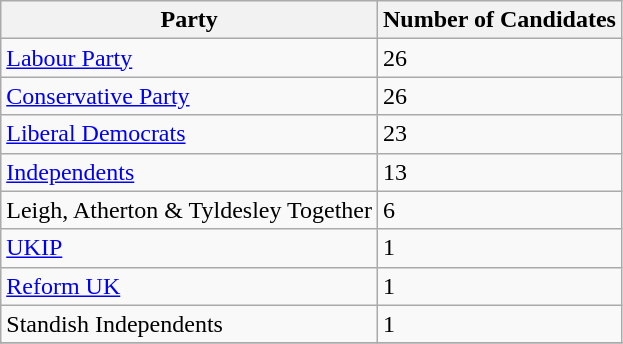<table class="wikitable sortable mw-collapsible">
<tr>
<th>Party</th>
<th>Number of Candidates</th>
</tr>
<tr>
<td><a href='#'>Labour Party</a></td>
<td>26</td>
</tr>
<tr>
<td><a href='#'>Conservative Party</a></td>
<td>26</td>
</tr>
<tr>
<td><a href='#'>Liberal Democrats</a></td>
<td>23</td>
</tr>
<tr>
<td><a href='#'>Independents</a></td>
<td>13</td>
</tr>
<tr>
<td>Leigh, Atherton & Tyldesley Together</td>
<td>6</td>
</tr>
<tr>
<td><a href='#'>UKIP</a></td>
<td>1</td>
</tr>
<tr>
<td><a href='#'>Reform UK</a></td>
<td>1</td>
</tr>
<tr>
<td>Standish Independents</td>
<td>1</td>
</tr>
<tr>
</tr>
</table>
